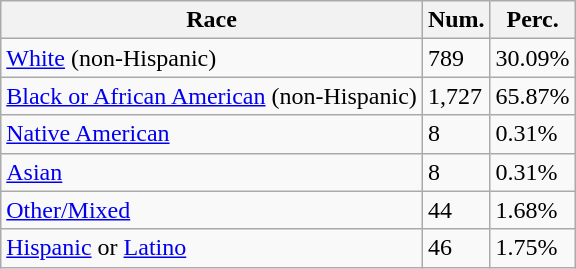<table class="wikitable">
<tr>
<th>Race</th>
<th>Num.</th>
<th>Perc.</th>
</tr>
<tr>
<td><a href='#'>White</a> (non-Hispanic)</td>
<td>789</td>
<td>30.09%</td>
</tr>
<tr>
<td><a href='#'>Black or African American</a> (non-Hispanic)</td>
<td>1,727</td>
<td>65.87%</td>
</tr>
<tr>
<td><a href='#'>Native American</a></td>
<td>8</td>
<td>0.31%</td>
</tr>
<tr>
<td><a href='#'>Asian</a></td>
<td>8</td>
<td>0.31%</td>
</tr>
<tr>
<td><a href='#'>Other/Mixed</a></td>
<td>44</td>
<td>1.68%</td>
</tr>
<tr>
<td><a href='#'>Hispanic</a> or <a href='#'>Latino</a></td>
<td>46</td>
<td>1.75%</td>
</tr>
</table>
